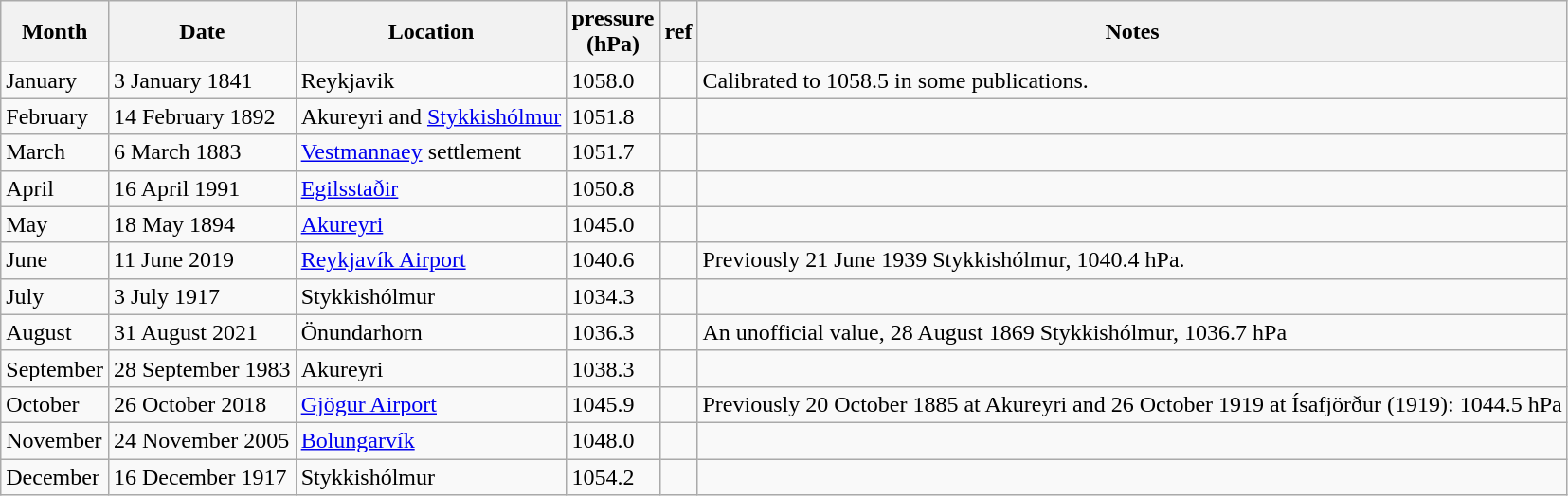<table class="wikitable sortable">
<tr>
<th>Month</th>
<th>Date</th>
<th class="unsortable">Location</th>
<th>pressure<br>(hPa)</th>
<th>ref</th>
<th class="unsortable">Notes</th>
</tr>
<tr>
<td>January</td>
<td>3 January 1841</td>
<td>Reykjavik</td>
<td>1058.0</td>
<td></td>
<td>Calibrated to 1058.5 in some publications.</td>
</tr>
<tr>
<td>February</td>
<td>14 February 1892</td>
<td>Akureyri and <a href='#'>Stykkishólmur</a></td>
<td>1051.8</td>
<td></td>
<td></td>
</tr>
<tr>
<td>March</td>
<td>6 March 1883</td>
<td><a href='#'>Vestmannaey</a> settlement</td>
<td>1051.7</td>
<td></td>
<td></td>
</tr>
<tr>
<td>April</td>
<td>16 April 1991</td>
<td><a href='#'>Egilsstaðir</a></td>
<td>1050.8</td>
<td></td>
<td></td>
</tr>
<tr>
<td>May</td>
<td>18 May 1894</td>
<td><a href='#'>Akureyri</a></td>
<td>1045.0</td>
<td></td>
<td></td>
</tr>
<tr>
<td>June</td>
<td>11 June 2019</td>
<td><a href='#'>Reykjavík Airport</a></td>
<td>1040.6</td>
<td></td>
<td>Previously 21 June 1939 Stykkishólmur, 1040.4 hPa.</td>
</tr>
<tr>
<td>July</td>
<td>3 July 1917</td>
<td>Stykkishólmur</td>
<td>1034.3</td>
<td></td>
<td></td>
</tr>
<tr>
<td>August</td>
<td>31 August 2021</td>
<td>Önundarhorn</td>
<td>1036.3</td>
<td></td>
<td>An unofficial value, 28 August 1869 Stykkishólmur, 1036.7 hPa</td>
</tr>
<tr>
<td>September</td>
<td>28 September 1983</td>
<td>Akureyri</td>
<td>1038.3</td>
<td></td>
<td></td>
</tr>
<tr>
<td>October</td>
<td>26 October 2018</td>
<td><a href='#'>Gjögur Airport</a></td>
<td>1045.9</td>
<td></td>
<td>Previously 20 October 1885 at Akureyri and 26 October 1919 at Ísafjörður (1919): 1044.5 hPa</td>
</tr>
<tr>
<td>November</td>
<td>24 November 2005</td>
<td><a href='#'>Bolungarvík</a></td>
<td>1048.0</td>
<td></td>
<td></td>
</tr>
<tr>
<td>December</td>
<td>16 December 1917</td>
<td>Stykkishólmur</td>
<td>1054.2</td>
<td></td>
<td></td>
</tr>
</table>
